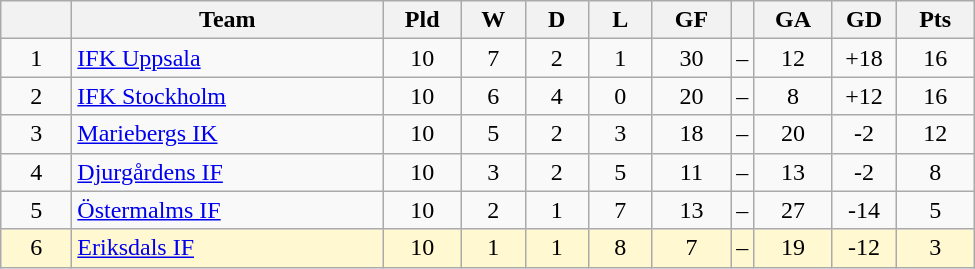<table class="wikitable" style="text-align: center;">
<tr>
<th style="width: 40px;"></th>
<th style="width: 200px;">Team</th>
<th style="width: 45px;">Pld</th>
<th style="width: 35px;">W</th>
<th style="width: 35px;">D</th>
<th style="width: 35px;">L</th>
<th style="width: 45px;">GF</th>
<th></th>
<th style="width: 45px;">GA</th>
<th style="width: 35px;">GD</th>
<th style="width: 45px;">Pts</th>
</tr>
<tr>
<td>1</td>
<td style="text-align: left;"><a href='#'>IFK Uppsala</a></td>
<td>10</td>
<td>7</td>
<td>2</td>
<td>1</td>
<td>30</td>
<td>–</td>
<td>12</td>
<td>+18</td>
<td>16</td>
</tr>
<tr>
<td>2</td>
<td style="text-align: left;"><a href='#'>IFK Stockholm</a></td>
<td>10</td>
<td>6</td>
<td>4</td>
<td>0</td>
<td>20</td>
<td>–</td>
<td>8</td>
<td>+12</td>
<td>16</td>
</tr>
<tr>
<td>3</td>
<td style="text-align: left;"><a href='#'>Mariebergs IK</a></td>
<td>10</td>
<td>5</td>
<td>2</td>
<td>3</td>
<td>18</td>
<td>–</td>
<td>20</td>
<td>-2</td>
<td>12</td>
</tr>
<tr>
<td>4</td>
<td style="text-align: left;"><a href='#'>Djurgårdens IF</a></td>
<td>10</td>
<td>3</td>
<td>2</td>
<td>5</td>
<td>11</td>
<td>–</td>
<td>13</td>
<td>-2</td>
<td>8</td>
</tr>
<tr>
<td>5</td>
<td style="text-align: left;"><a href='#'>Östermalms IF</a></td>
<td>10</td>
<td>2</td>
<td>1</td>
<td>7</td>
<td>13</td>
<td>–</td>
<td>27</td>
<td>-14</td>
<td>5</td>
</tr>
<tr style="background: #fff8d1">
<td>6</td>
<td style="text-align: left;"><a href='#'>Eriksdals IF</a></td>
<td>10</td>
<td>1</td>
<td>1</td>
<td>8</td>
<td>7</td>
<td>–</td>
<td>19</td>
<td>-12</td>
<td>3</td>
</tr>
</table>
